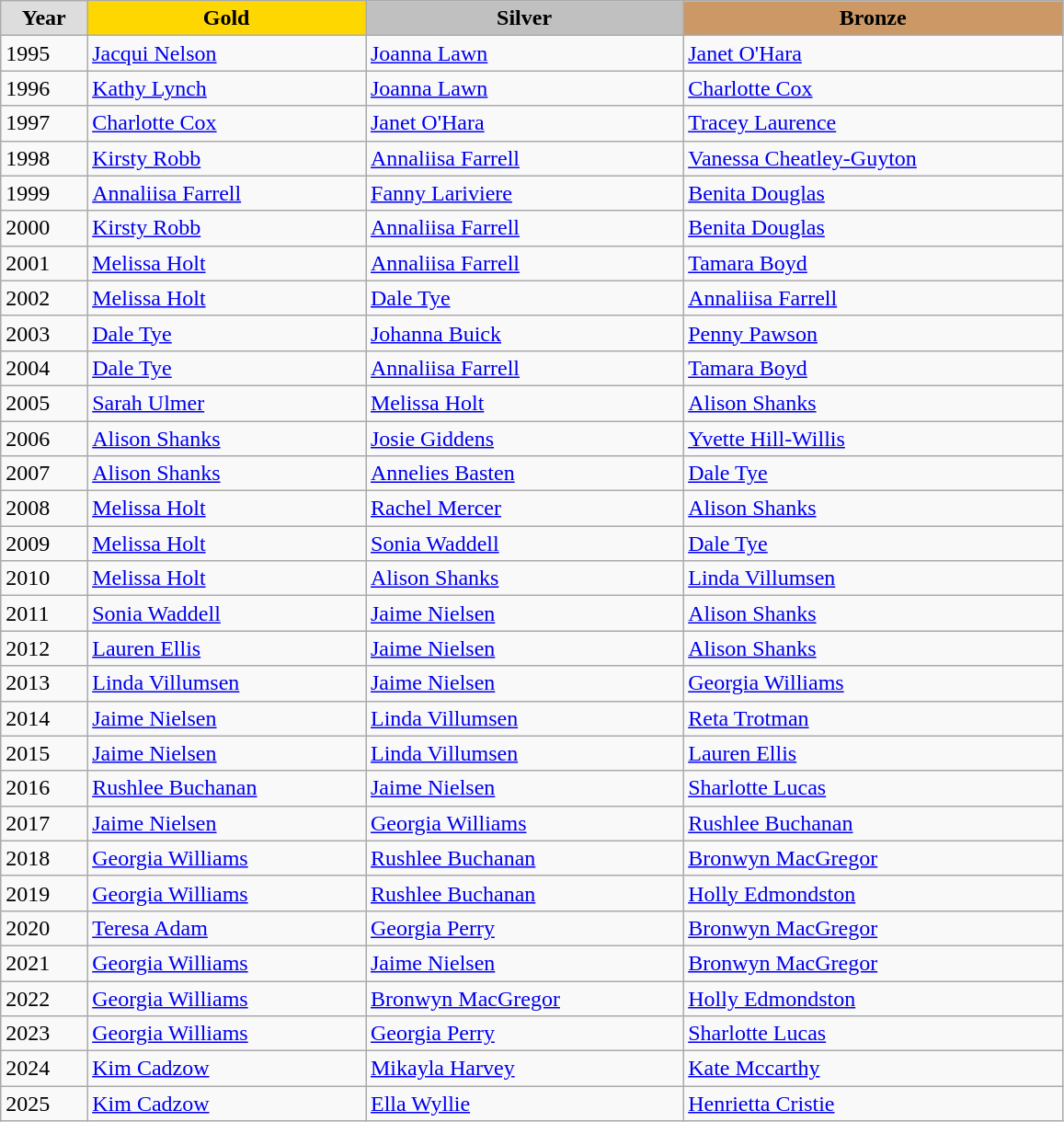<table class="wikitable" style="width: 61%; text-align:left;">
<tr>
<td style="background:#DDDDDD; font-weight:bold; text-align:center;">Year</td>
<td style="background:gold; font-weight:bold; text-align:center;">Gold</td>
<td style="background:silver; font-weight:bold; text-align:center;">Silver</td>
<td style="background:#cc9966; font-weight:bold; text-align:center;">Bronze</td>
</tr>
<tr>
<td>1995</td>
<td><a href='#'>Jacqui Nelson</a></td>
<td><a href='#'>Joanna Lawn</a></td>
<td><a href='#'>Janet O'Hara</a></td>
</tr>
<tr>
<td>1996</td>
<td><a href='#'>Kathy Lynch</a></td>
<td><a href='#'>Joanna Lawn</a></td>
<td><a href='#'>Charlotte Cox</a></td>
</tr>
<tr>
<td>1997</td>
<td><a href='#'>Charlotte Cox</a></td>
<td><a href='#'>Janet O'Hara</a></td>
<td><a href='#'>Tracey Laurence</a></td>
</tr>
<tr>
<td>1998</td>
<td><a href='#'>Kirsty Robb</a></td>
<td><a href='#'>Annaliisa Farrell</a></td>
<td><a href='#'>Vanessa Cheatley-Guyton</a></td>
</tr>
<tr>
<td>1999</td>
<td><a href='#'>Annaliisa Farrell</a></td>
<td><a href='#'>Fanny Lariviere</a></td>
<td><a href='#'>Benita Douglas</a></td>
</tr>
<tr>
<td>2000</td>
<td><a href='#'>Kirsty Robb</a></td>
<td><a href='#'>Annaliisa Farrell</a></td>
<td><a href='#'>Benita Douglas</a></td>
</tr>
<tr>
<td>2001</td>
<td><a href='#'>Melissa Holt</a></td>
<td><a href='#'>Annaliisa Farrell</a></td>
<td><a href='#'>Tamara Boyd</a></td>
</tr>
<tr>
<td>2002</td>
<td><a href='#'>Melissa Holt</a></td>
<td><a href='#'>Dale Tye</a></td>
<td><a href='#'>Annaliisa Farrell</a></td>
</tr>
<tr>
<td>2003</td>
<td><a href='#'>Dale Tye</a></td>
<td><a href='#'>Johanna Buick</a></td>
<td><a href='#'>Penny Pawson</a></td>
</tr>
<tr>
<td>2004</td>
<td><a href='#'>Dale Tye</a></td>
<td><a href='#'>Annaliisa Farrell</a></td>
<td><a href='#'>Tamara Boyd</a></td>
</tr>
<tr>
<td>2005</td>
<td><a href='#'>Sarah Ulmer</a></td>
<td><a href='#'>Melissa Holt</a></td>
<td><a href='#'>Alison Shanks</a></td>
</tr>
<tr>
<td>2006</td>
<td><a href='#'>Alison Shanks</a></td>
<td><a href='#'>Josie Giddens</a></td>
<td><a href='#'>Yvette Hill-Willis</a></td>
</tr>
<tr>
<td>2007</td>
<td><a href='#'>Alison Shanks</a></td>
<td><a href='#'>Annelies Basten</a></td>
<td><a href='#'>Dale Tye</a></td>
</tr>
<tr>
<td>2008</td>
<td><a href='#'>Melissa Holt</a></td>
<td><a href='#'>Rachel Mercer</a></td>
<td><a href='#'>Alison Shanks</a></td>
</tr>
<tr>
<td>2009</td>
<td><a href='#'>Melissa Holt</a></td>
<td><a href='#'>Sonia Waddell</a></td>
<td><a href='#'>Dale Tye</a></td>
</tr>
<tr>
<td>2010</td>
<td><a href='#'>Melissa Holt</a></td>
<td><a href='#'>Alison Shanks</a></td>
<td><a href='#'>Linda Villumsen</a></td>
</tr>
<tr>
<td>2011</td>
<td><a href='#'>Sonia Waddell</a></td>
<td><a href='#'>Jaime Nielsen</a></td>
<td><a href='#'>Alison Shanks</a></td>
</tr>
<tr>
<td>2012</td>
<td><a href='#'>Lauren Ellis</a></td>
<td><a href='#'>Jaime Nielsen</a></td>
<td><a href='#'>Alison Shanks</a></td>
</tr>
<tr>
<td>2013</td>
<td><a href='#'>Linda Villumsen</a></td>
<td><a href='#'>Jaime Nielsen</a></td>
<td><a href='#'>Georgia Williams</a></td>
</tr>
<tr>
<td>2014</td>
<td><a href='#'>Jaime Nielsen</a></td>
<td><a href='#'>Linda Villumsen</a></td>
<td><a href='#'>Reta Trotman</a></td>
</tr>
<tr>
<td>2015</td>
<td><a href='#'>Jaime Nielsen</a></td>
<td><a href='#'>Linda Villumsen</a></td>
<td><a href='#'>Lauren Ellis</a></td>
</tr>
<tr>
<td>2016</td>
<td><a href='#'>Rushlee Buchanan</a></td>
<td><a href='#'>Jaime Nielsen</a></td>
<td><a href='#'>Sharlotte Lucas</a></td>
</tr>
<tr>
<td>2017</td>
<td><a href='#'>Jaime Nielsen</a></td>
<td><a href='#'>Georgia Williams</a></td>
<td><a href='#'>Rushlee Buchanan</a></td>
</tr>
<tr>
<td>2018</td>
<td><a href='#'>Georgia Williams</a></td>
<td><a href='#'>Rushlee Buchanan</a></td>
<td><a href='#'>Bronwyn MacGregor</a></td>
</tr>
<tr>
<td>2019</td>
<td><a href='#'>Georgia Williams</a></td>
<td><a href='#'>Rushlee Buchanan</a></td>
<td><a href='#'>Holly Edmondston</a></td>
</tr>
<tr>
<td>2020</td>
<td><a href='#'>Teresa Adam</a></td>
<td><a href='#'>Georgia Perry</a></td>
<td><a href='#'>Bronwyn MacGregor</a></td>
</tr>
<tr>
<td>2021</td>
<td><a href='#'>Georgia Williams</a></td>
<td><a href='#'>Jaime Nielsen</a></td>
<td><a href='#'>Bronwyn MacGregor</a></td>
</tr>
<tr>
<td>2022</td>
<td><a href='#'>Georgia Williams</a></td>
<td><a href='#'>Bronwyn MacGregor</a></td>
<td><a href='#'>Holly Edmondston</a></td>
</tr>
<tr>
<td>2023</td>
<td><a href='#'>Georgia Williams</a></td>
<td><a href='#'>Georgia Perry</a></td>
<td><a href='#'>Sharlotte Lucas</a></td>
</tr>
<tr>
<td>2024 </td>
<td><a href='#'>Kim Cadzow</a></td>
<td><a href='#'>Mikayla Harvey</a></td>
<td><a href='#'>Kate Mccarthy</a></td>
</tr>
<tr>
<td>2025</td>
<td><a href='#'>Kim Cadzow</a></td>
<td><a href='#'>Ella Wyllie</a></td>
<td><a href='#'>Henrietta Cristie</a></td>
</tr>
</table>
